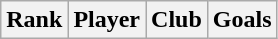<table class="wikitable" style="text-align:center">
<tr>
<th>Rank</th>
<th>Player</th>
<th>Club</th>
<th>Goals</th>
</tr>
</table>
